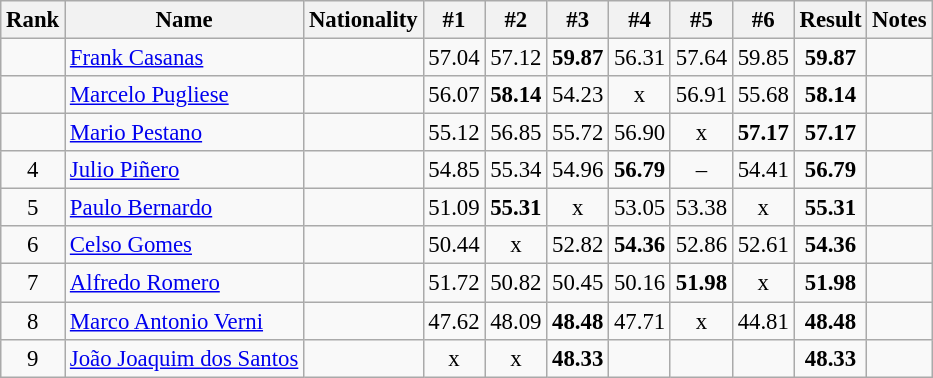<table class="wikitable sortable" style="text-align:center;font-size:95%">
<tr>
<th>Rank</th>
<th>Name</th>
<th>Nationality</th>
<th>#1</th>
<th>#2</th>
<th>#3</th>
<th>#4</th>
<th>#5</th>
<th>#6</th>
<th>Result</th>
<th>Notes</th>
</tr>
<tr>
<td></td>
<td align=left><a href='#'>Frank Casanas</a></td>
<td align=left></td>
<td>57.04</td>
<td>57.12</td>
<td><strong>59.87</strong></td>
<td>56.31</td>
<td>57.64</td>
<td>59.85</td>
<td><strong>59.87</strong></td>
<td></td>
</tr>
<tr>
<td></td>
<td align=left><a href='#'>Marcelo Pugliese</a></td>
<td align=left></td>
<td>56.07</td>
<td><strong>58.14</strong></td>
<td>54.23</td>
<td>x</td>
<td>56.91</td>
<td>55.68</td>
<td><strong>58.14</strong></td>
<td></td>
</tr>
<tr>
<td></td>
<td align=left><a href='#'>Mario Pestano</a></td>
<td align=left></td>
<td>55.12</td>
<td>56.85</td>
<td>55.72</td>
<td>56.90</td>
<td>x</td>
<td><strong>57.17</strong></td>
<td><strong>57.17</strong></td>
<td></td>
</tr>
<tr>
<td>4</td>
<td align=left><a href='#'>Julio Piñero</a></td>
<td align=left></td>
<td>54.85</td>
<td>55.34</td>
<td>54.96</td>
<td><strong>56.79</strong></td>
<td>–</td>
<td>54.41</td>
<td><strong>56.79</strong></td>
<td></td>
</tr>
<tr>
<td>5</td>
<td align=left><a href='#'>Paulo Bernardo</a></td>
<td align=left></td>
<td>51.09</td>
<td><strong>55.31</strong></td>
<td>x</td>
<td>53.05</td>
<td>53.38</td>
<td>x</td>
<td><strong>55.31</strong></td>
<td></td>
</tr>
<tr>
<td>6</td>
<td align=left><a href='#'>Celso Gomes</a></td>
<td align=left></td>
<td>50.44</td>
<td>x</td>
<td>52.82</td>
<td><strong>54.36</strong></td>
<td>52.86</td>
<td>52.61</td>
<td><strong>54.36</strong></td>
<td></td>
</tr>
<tr>
<td>7</td>
<td align=left><a href='#'>Alfredo Romero</a></td>
<td align=left></td>
<td>51.72</td>
<td>50.82</td>
<td>50.45</td>
<td>50.16</td>
<td><strong>51.98</strong></td>
<td>x</td>
<td><strong>51.98</strong></td>
<td></td>
</tr>
<tr>
<td>8</td>
<td align=left><a href='#'>Marco Antonio Verni</a></td>
<td align=left></td>
<td>47.62</td>
<td>48.09</td>
<td><strong>48.48</strong></td>
<td>47.71</td>
<td>x</td>
<td>44.81</td>
<td><strong>48.48</strong></td>
<td></td>
</tr>
<tr>
<td>9</td>
<td align=left><a href='#'>João Joaquim dos Santos</a></td>
<td align=left></td>
<td>x</td>
<td>x</td>
<td><strong>48.33</strong></td>
<td></td>
<td></td>
<td></td>
<td><strong>48.33</strong></td>
<td></td>
</tr>
</table>
